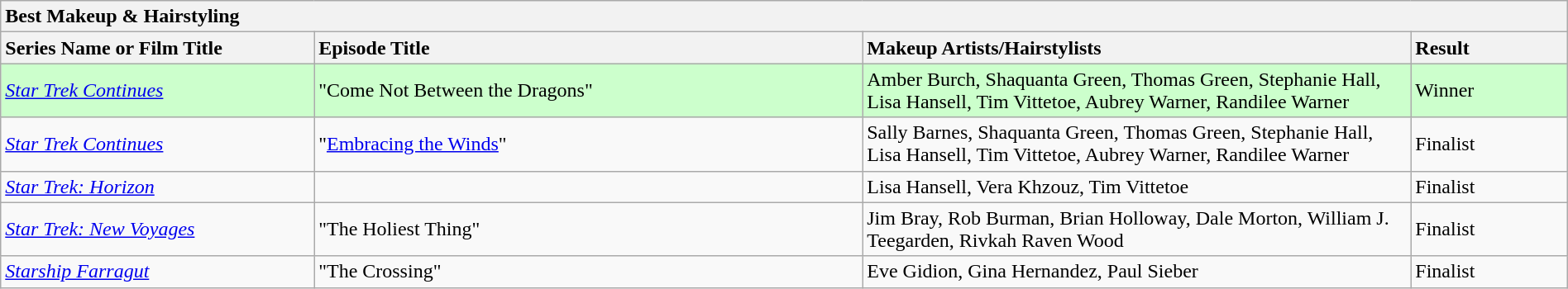<table class="wikitable" width=100%>
<tr>
<th colspan="4" ! style="text-align:left;">Best Makeup & Hairstyling</th>
</tr>
<tr>
<th style="text-align:left; width: 20%;"><strong>Series Name or Film Title</strong></th>
<th style="text-align:left; width: 35%;"><strong>Episode Title</strong></th>
<th style="text-align:left; width: 35%;"><strong>Makeup Artists/Hairstylists</strong></th>
<th style="text-align:left; width: 10%;"><strong>Result</strong></th>
</tr>
<tr style="background-color:#ccffcc;">
<td><em><a href='#'>Star Trek Continues</a></em></td>
<td>"Come Not Between the Dragons"</td>
<td>Amber Burch, Shaquanta Green, Thomas Green, Stephanie Hall, Lisa Hansell, Tim Vittetoe, Aubrey Warner, Randilee Warner</td>
<td>Winner</td>
</tr>
<tr>
<td><em><a href='#'>Star Trek Continues</a></em></td>
<td>"<a href='#'>Embracing the Winds</a>"</td>
<td>Sally Barnes, Shaquanta Green, Thomas Green, Stephanie Hall, Lisa Hansell, Tim Vittetoe, Aubrey Warner, Randilee Warner</td>
<td>Finalist</td>
</tr>
<tr>
<td><em><a href='#'>Star Trek: Horizon</a></em></td>
<td></td>
<td>Lisa Hansell, Vera Khzouz, Tim Vittetoe</td>
<td>Finalist</td>
</tr>
<tr>
<td><em><a href='#'>Star Trek: New Voyages</a></em></td>
<td>"The Holiest Thing"</td>
<td>Jim Bray, Rob Burman, Brian Holloway, Dale Morton, William J. Teegarden, Rivkah Raven Wood</td>
<td>Finalist</td>
</tr>
<tr>
<td><em><a href='#'>Starship Farragut</a></em></td>
<td>"The Crossing"</td>
<td>Eve Gidion, Gina Hernandez, Paul Sieber</td>
<td>Finalist</td>
</tr>
</table>
